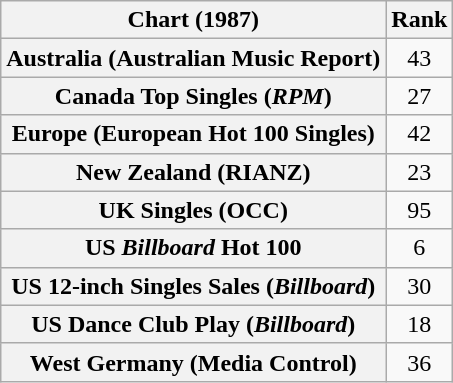<table class="wikitable plainrowheaders sortable">
<tr>
<th>Chart (1987)</th>
<th>Rank</th>
</tr>
<tr>
<th scope="row">Australia (Australian Music Report)</th>
<td align="center">43</td>
</tr>
<tr>
<th scope="row">Canada Top Singles (<em>RPM</em>)</th>
<td style="text-align:center;">27</td>
</tr>
<tr>
<th scope="row">Europe (European Hot 100 Singles)</th>
<td style="text-align:center;">42</td>
</tr>
<tr>
<th scope="row">New Zealand (RIANZ)</th>
<td style="text-align:center;">23</td>
</tr>
<tr>
<th scope="row">UK Singles (OCC)</th>
<td style="text-align:center;">95</td>
</tr>
<tr>
<th scope="row">US <em>Billboard</em> Hot 100</th>
<td style="text-align:center;">6</td>
</tr>
<tr>
<th scope="row">US 12-inch Singles Sales (<em>Billboard</em>)</th>
<td style="text-align:center;">30</td>
</tr>
<tr>
<th scope="row">US Dance Club Play (<em>Billboard</em>)</th>
<td style="text-align:center;">18</td>
</tr>
<tr>
<th scope="row">West Germany (Media Control)</th>
<td style="text-align:center;">36</td>
</tr>
</table>
